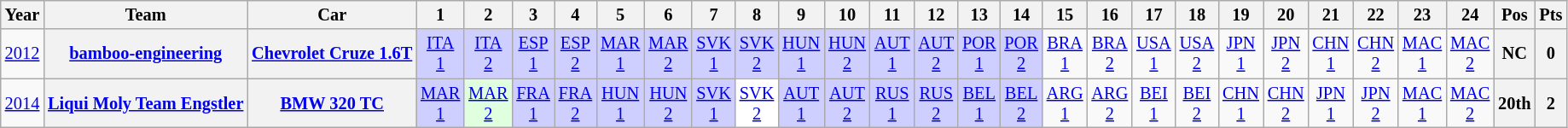<table class="wikitable" style="text-align:center; font-size:85%">
<tr>
<th>Year</th>
<th>Team</th>
<th>Car</th>
<th>1</th>
<th>2</th>
<th>3</th>
<th>4</th>
<th>5</th>
<th>6</th>
<th>7</th>
<th>8</th>
<th>9</th>
<th>10</th>
<th>11</th>
<th>12</th>
<th>13</th>
<th>14</th>
<th>15</th>
<th>16</th>
<th>17</th>
<th>18</th>
<th>19</th>
<th>20</th>
<th>21</th>
<th>22</th>
<th>23</th>
<th>24</th>
<th>Pos</th>
<th>Pts</th>
</tr>
<tr>
<td><a href='#'>2012</a></td>
<th nowrap><a href='#'>bamboo-engineering</a></th>
<th nowrap><a href='#'>Chevrolet Cruze 1.6T</a></th>
<td style="background:#CFCFFF;"><a href='#'>ITA<br>1</a><br></td>
<td style="background:#CFCFFF;"><a href='#'>ITA<br>2</a><br></td>
<td style="background:#CFCFFF;"><a href='#'>ESP<br>1</a><br></td>
<td style="background:#CFCFFF;"><a href='#'>ESP<br>2</a><br></td>
<td style="background:#CFCFFF;"><a href='#'>MAR<br>1</a><br></td>
<td style="background:#CFCFFF;"><a href='#'>MAR<br>2</a><br></td>
<td style="background:#CFCFFF;"><a href='#'>SVK<br>1</a><br></td>
<td style="background:#CFCFFF;"><a href='#'>SVK<br>2</a><br></td>
<td style="background:#CFCFFF;"><a href='#'>HUN<br>1</a><br></td>
<td style="background:#CFCFFF;"><a href='#'>HUN<br>2</a><br></td>
<td style="background:#CFCFFF;"><a href='#'>AUT<br>1</a><br></td>
<td style="background:#CFCFFF;"><a href='#'>AUT<br>2</a><br></td>
<td style="background:#CFCFFF;"><a href='#'>POR<br>1</a><br></td>
<td style="background:#CFCFFF;"><a href='#'>POR<br>2</a><br></td>
<td><a href='#'>BRA<br>1</a></td>
<td><a href='#'>BRA<br>2</a></td>
<td><a href='#'>USA<br>1</a></td>
<td><a href='#'>USA<br>2</a></td>
<td><a href='#'>JPN<br>1</a></td>
<td><a href='#'>JPN<br>2</a></td>
<td><a href='#'>CHN<br>1</a></td>
<td><a href='#'>CHN<br>2</a></td>
<td><a href='#'>MAC<br>1</a></td>
<td><a href='#'>MAC<br>2</a></td>
<th>NC</th>
<th>0</th>
</tr>
<tr>
<td><a href='#'>2014</a></td>
<th nowrap><a href='#'>Liqui Moly Team Engstler</a></th>
<th nowrap><a href='#'>BMW 320 TC</a></th>
<td style="background:#CFCFFF;"><a href='#'>MAR<br>1</a><br></td>
<td style="background:#DFFFDF;"><a href='#'>MAR<br>2</a><br></td>
<td style="background:#CFCFFF;"><a href='#'>FRA<br>1</a><br></td>
<td style="background:#CFCFFF;"><a href='#'>FRA<br>2</a><br></td>
<td style="background:#CFCFFF;"><a href='#'>HUN<br>1</a><br></td>
<td style="background:#CFCFFF;"><a href='#'>HUN<br>2</a><br></td>
<td style="background:#CFCFFF;"><a href='#'>SVK<br>1</a><br></td>
<td style="background:#FFFFFF;"><a href='#'>SVK<br>2</a><br></td>
<td style="background:#CFCFFF;"><a href='#'>AUT<br>1</a><br></td>
<td style="background:#CFCFFF;"><a href='#'>AUT<br>2</a><br></td>
<td style="background:#CFCFFF;"><a href='#'>RUS<br>1</a><br></td>
<td style="background:#CFCFFF;"><a href='#'>RUS<br>2</a><br></td>
<td style="background:#CFCFFF;"><a href='#'>BEL<br>1</a><br></td>
<td style="background:#CFCFFF;"><a href='#'>BEL<br>2</a><br></td>
<td><a href='#'>ARG<br>1</a></td>
<td><a href='#'>ARG<br>2</a></td>
<td><a href='#'>BEI<br>1</a></td>
<td><a href='#'>BEI<br>2</a></td>
<td><a href='#'>CHN<br>1</a></td>
<td><a href='#'>CHN<br>2</a></td>
<td><a href='#'>JPN<br>1</a></td>
<td><a href='#'>JPN<br>2</a></td>
<td><a href='#'>MAC<br>1</a></td>
<td><a href='#'>MAC<br>2</a></td>
<th>20th</th>
<th>2</th>
</tr>
</table>
